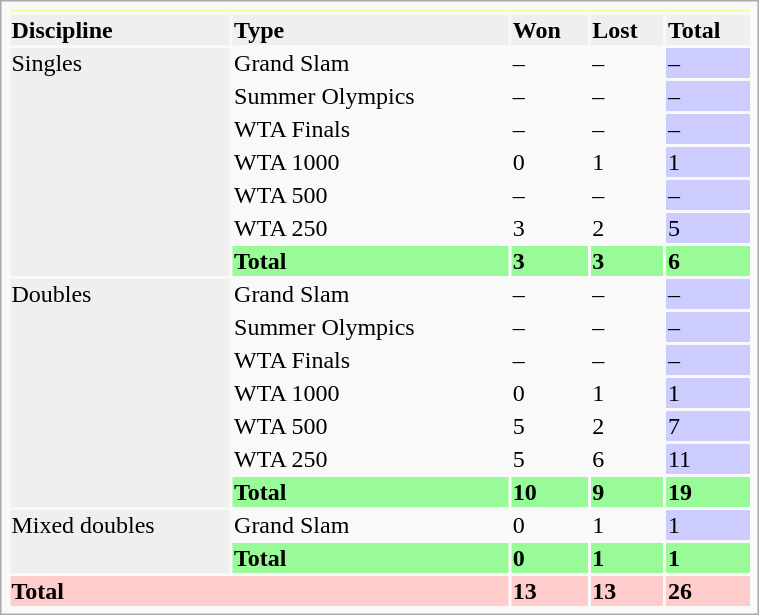<table class="infobox vcard vevent nowrap" width=40%>
<tr bgcolor=FFFF99>
<th colspan="5"></th>
</tr>
<tr style=background:#efefef;font-weight:bold>
<td>Discipline</td>
<td>Type</td>
<td>Won</td>
<td>Lost</td>
<td>Total</td>
</tr>
<tr>
<td rowspan="7" style="background:#efefef;">Singles</td>
<td>Grand Slam</td>
<td>–</td>
<td>–</td>
<td bgcolor="CCCCFF">–</td>
</tr>
<tr>
<td>Summer Olympics</td>
<td>–</td>
<td>–</td>
<td bgcolor="CCCCFF">–</td>
</tr>
<tr>
<td>WTA Finals</td>
<td>–</td>
<td>–</td>
<td bgcolor="CCCCFF">–</td>
</tr>
<tr>
<td>WTA 1000</td>
<td>0</td>
<td>1</td>
<td bgcolor="CCCCFF">1</td>
</tr>
<tr>
<td>WTA 500</td>
<td>–</td>
<td>–</td>
<td bgcolor=CCCCFF>–</td>
</tr>
<tr>
<td>WTA 250</td>
<td>3</td>
<td>2</td>
<td bgcolor="CCCCFF">5</td>
</tr>
<tr style=background:#98FB98;font-weight:bold>
<td>Total</td>
<td>3</td>
<td>3</td>
<td>6</td>
</tr>
<tr>
<td rowspan="7" style="background:#efefef;">Doubles</td>
<td>Grand Slam</td>
<td>–</td>
<td>–</td>
<td bgcolor="CCCCFF">–</td>
</tr>
<tr>
<td>Summer Olympics</td>
<td>–</td>
<td>–</td>
<td bgcolor="CCCCFF">–</td>
</tr>
<tr>
<td>WTA Finals</td>
<td>–</td>
<td>–</td>
<td bgcolor="CCCCFF">–</td>
</tr>
<tr>
<td>WTA 1000</td>
<td>0</td>
<td>1</td>
<td bgcolor="CCCCFF">1</td>
</tr>
<tr>
<td>WTA 500</td>
<td>5</td>
<td>2</td>
<td bgcolor=CCCCFF>7</td>
</tr>
<tr>
<td>WTA 250</td>
<td>5</td>
<td>6</td>
<td bgcolor="CCCCFF">11</td>
</tr>
<tr style=background:#98FB98;font-weight:bold>
<td>Total</td>
<td>10</td>
<td>9</td>
<td>19</td>
</tr>
<tr>
<td rowspan="2" bgcolor=efefef>Mixed doubles</td>
<td>Grand Slam</td>
<td>0</td>
<td>1</td>
<td bgcolor=CCCCFF>1</td>
</tr>
<tr style=background:#98FB98;font-weight:bold>
<td>Total</td>
<td>0</td>
<td>1</td>
<td>1</td>
</tr>
<tr style="background:#FCC;font-weight:bold">
<td colspan="2">Total</td>
<td>13</td>
<td>13</td>
<td>26</td>
</tr>
</table>
